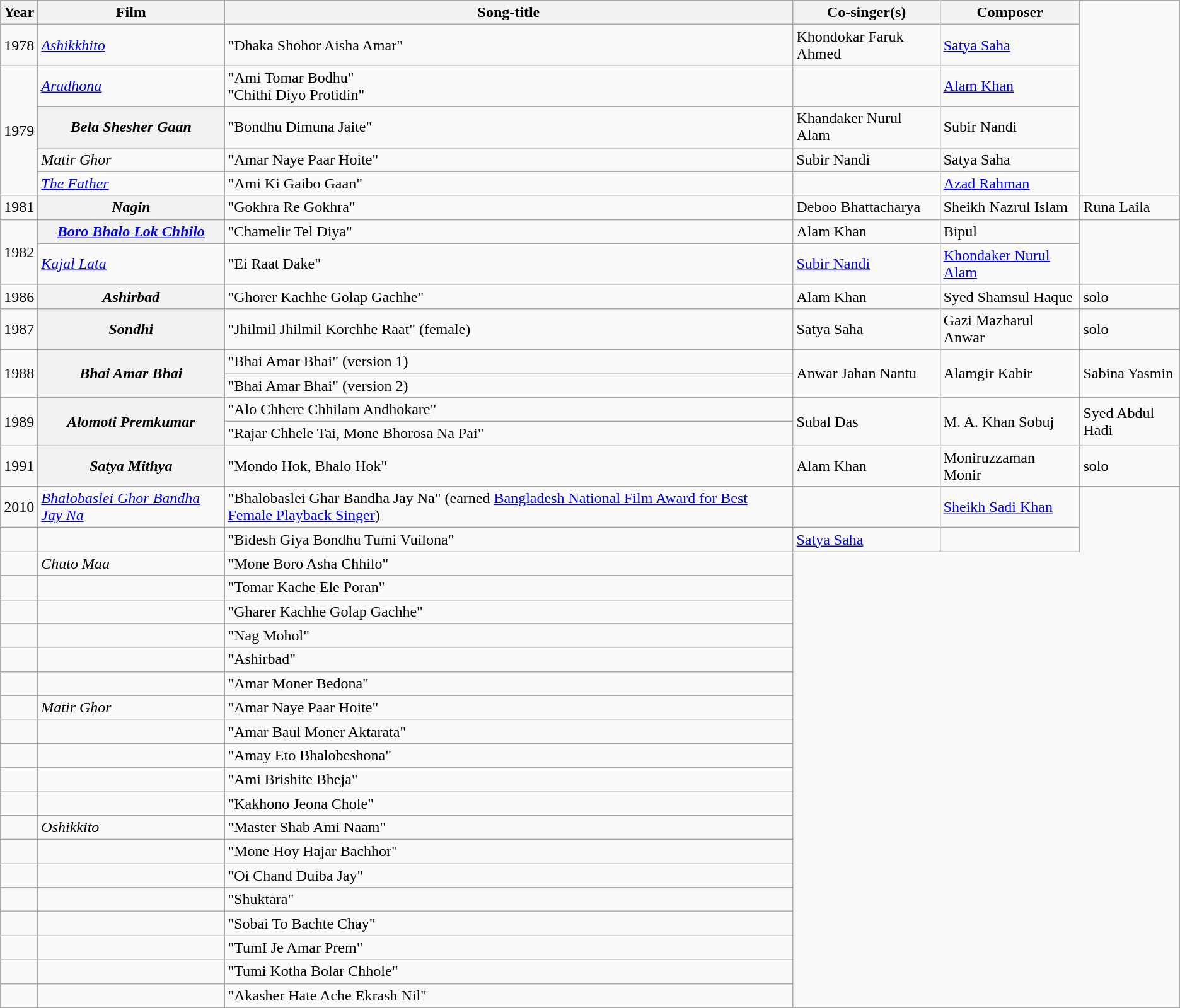<table class="wikitable">
<tr>
<th>Year</th>
<th>Film</th>
<th>Song-title</th>
<th>Co-singer(s)</th>
<th>Composer</th>
</tr>
<tr>
<td>1978</td>
<td span="2"><em><a href='#'>Ashikkhito</a></em></td>
<td>"Dhaka Shohor Aisha Amar" </td>
<td>Khondokar Faruk Ahmed</td>
<td span="2"><a href='#'>Satya Saha</a><br></td>
</tr>
<tr>
<td rowspan="4">1979</td>
<td span="2"><em><a href='#'>Aradhona</a></em></td>
<td>"Ami Tomar Bodhu"<br>"Chithi Diyo Protidin"</td>
<td> </td>
<td span="2"><a href='#'>Alam Khan</a></td>
</tr>
<tr>
<th><em>Bela Shesher Gaan</em></th>
<td>"Bondhu Dimuna Jaite"</td>
<td>Khandaker Nurul Alam</td>
<td>Subir Nandi</td>
</tr>
<tr>
<td><em>Matir Ghor</em></td>
<td>"Amar Naye Paar Hoite"</td>
<td>Subir Nandi</td>
<td>Satya Saha</td>
</tr>
<tr>
<td><em><a href='#'>The Father</a></em></td>
<td>"Ami Ki Gaibo Gaan"</td>
<td> </td>
<td><a href='#'>Azad Rahman</a></td>
</tr>
<tr>
<td>1981</td>
<th rowspan=><em>Nagin</em></th>
<td>"Gokhra Re Gokhra"</td>
<td rowspan=>Deboo Bhattacharya</td>
<td>Sheikh Nazrul Islam</td>
<td>Runa Laila</td>
</tr>
<tr>
<td rowspan=2>1982</td>
<th><em><a href='#'>Boro Bhalo Lok Chhilo</a></em></th>
<td>"Chamelir Tel Diya"</td>
<td>Alam Khan</td>
<td>Bipul</td>
</tr>
<tr>
<td span="1"><em><a href='#'>Kajal Lata</a></em></td>
<td>"Ei Raat Dake" </td>
<td><a href='#'>Subir Nandi</a></td>
<td><a href='#'>Khondaker Nurul Alam</a></td>
</tr>
<tr>
<td Rowspan=1>1986</td>
<th rowspan=1><em>Ashirbad</em></th>
<td>"Ghorer Kachhe Golap Gachhe"</td>
<td rowspan=1>Alam Khan</td>
<td rowspan=1>Syed Shamsul Haque</td>
<td>solo</td>
</tr>
<tr>
<td>1987</td>
<th rowspan=><em>Sondhi</em></th>
<td>"Jhilmil Jhilmil Korchhe Raat" (female)</td>
<td rowspan=>Satya Saha</td>
<td rowspan=>Gazi Mazharul Anwar</td>
<td>solo</td>
</tr>
<tr>
<td rowspan=2>1988</td>
<th Rowspan=2><em>Bhai Amar Bhai</em></th>
<td>"Bhai Amar Bhai" (version 1)</td>
<td rowspan=2>Anwar Jahan Nantu</td>
<td rowspan=2>Alamgir Kabir</td>
<td rowspan=2>Sabina Yasmin</td>
</tr>
<tr>
<td>"Bhai Amar Bhai" (version 2)</td>
</tr>
<tr>
<td rowspan=2>1989</td>
<th rowspan=2><em>Alomoti Premkumar</em></th>
<td>"Alo Chhere Chhilam Andhokare"</td>
<td rowspan=2>Subal Das</td>
<td rowspan=2>M. A. Khan Sobuj</td>
<td rowspan=2>Syed Abdul Hadi</td>
</tr>
<tr>
<td>"Rajar Chhele Tai, Mone Bhorosa Na Pai"</td>
</tr>
<tr>
<td>1991</td>
<th rowspan=><em>Satya Mithya</em></th>
<td>"Mondo Hok, Bhalo Hok"</td>
<td rowspan=>Alam Khan</td>
<td rowspan=>Moniruzzaman Monir</td>
<td>solo</td>
</tr>
<tr>
<td>2010</td>
<td span="1"><em><a href='#'>Bhalobaslei Ghor Bandha Jay Na</a></em></td>
<td>"Bhalobaslei Ghar Bandha Jay Na" (earned <a href='#'>Bangladesh National Film Award for Best Female Playback Singer</a>)</td>
<td> </td>
<td><a href='#'>Sheikh Sadi Khan</a></td>
</tr>
<tr>
<td></td>
<td></td>
<td>"Bidesh Giya Bondhu Tumi Vuilona"</td>
<td><a href='#'>Satya Saha</a></td>
<td></td>
</tr>
<tr>
<td></td>
<td><em>Chuto Maa</em></td>
<td>"Mone Boro Asha Chhilo"</td>
</tr>
<tr>
<td></td>
<td></td>
<td>"Tomar Kache Ele Poran"</td>
</tr>
<tr>
<td></td>
<td></td>
<td>"Gharer Kachhe Golap Gachhe"</td>
</tr>
<tr>
<td></td>
<td></td>
<td>"Nag Mohol"</td>
</tr>
<tr>
<td></td>
<td></td>
<td>"Ashirbad"</td>
</tr>
<tr>
<td></td>
<td></td>
<td>"Amar Moner Bedona"</td>
</tr>
<tr>
<td></td>
<td><em>Matir Ghor</em></td>
<td>"Amar Naye Paar Hoite"</td>
</tr>
<tr>
<td></td>
<td></td>
<td>"Amar Baul Moner Aktarata"</td>
</tr>
<tr>
<td></td>
<td></td>
<td>"Amay Eto Bhalobeshona" </td>
</tr>
<tr>
<td></td>
<td></td>
<td>"Ami Brishite Bheja"</td>
</tr>
<tr>
<td></td>
<td></td>
<td>"Kakhono Jeona Chole"</td>
</tr>
<tr>
<td></td>
<td><em>Oshikkito</em></td>
<td>"Master Shab Ami Naam"</td>
</tr>
<tr>
<td></td>
<td></td>
<td>"Mone Hoy Hajar Bachhor"</td>
</tr>
<tr>
<td></td>
<td></td>
<td>"Oi Chand Duiba Jay"</td>
</tr>
<tr>
<td></td>
<td></td>
<td>"Shuktara"</td>
</tr>
<tr>
<td></td>
<td></td>
<td>"Sobai To Bachte Chay"</td>
</tr>
<tr>
<td></td>
<td></td>
<td>"TumI Je Amar Prem"</td>
</tr>
<tr>
<td></td>
<td></td>
<td>"Tumi Kotha Bolar Chhole"</td>
</tr>
<tr>
<td></td>
<td></td>
<td>"Akasher Hate Ache Ekrash Nil"</td>
</tr>
</table>
